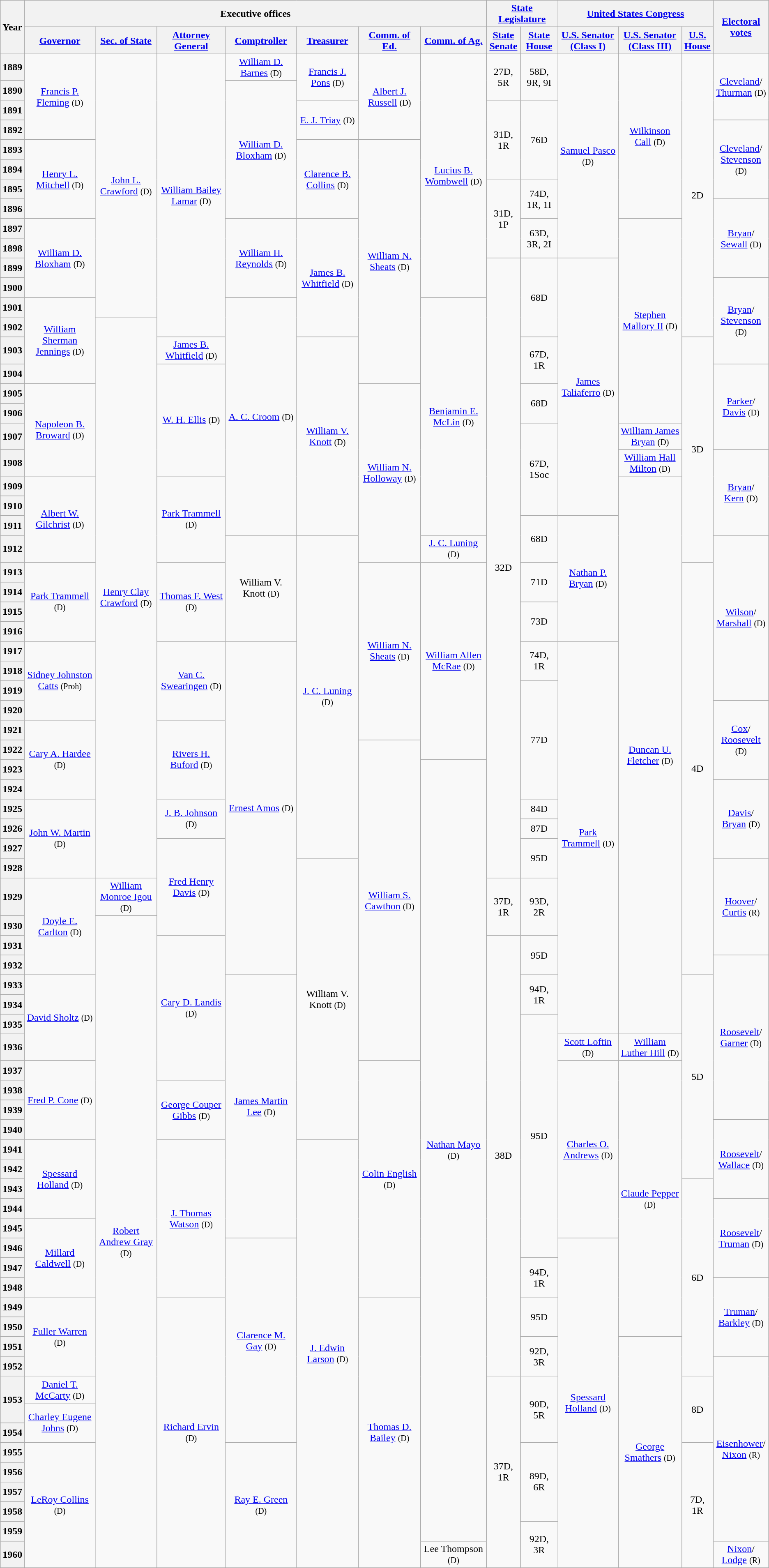<table class="wikitable sortable sticky-header-multi" style="text-align:center">
<tr>
<th rowspan=2 class=unsortable>Year</th>
<th colspan="7">Executive offices</th>
<th colspan=2><a href='#'>State Legislature</a></th>
<th colspan=3><a href='#'>United States Congress</a></th>
<th rowspan=2 class=unsortable><a href='#'>Electoral <br>votes</a></th>
</tr>
<tr style="height:2em">
<th class=unsortable><a href='#'>Governor</a></th>
<th class=unsortable><a href='#'>Sec. of State</a></th>
<th class=unsortable><a href='#'>Attorney General</a></th>
<th class=unsortable><a href='#'>Comptroller</a></th>
<th class=unsortable><a href='#'>Treasurer</a></th>
<th class=unsortable><a href='#'>Comm. of Ed.</a></th>
<th class=unsortable><a href='#'>Comm. of Ag.</a></th>
<th class=unsortable><a href='#'>State<br>Senate</a></th>
<th class=unsortable><a href='#'>State<br>House</a></th>
<th class=unsortable><a href='#'>U.S. Senator<br>(Class I)</a></th>
<th class=unsortable><a href='#'>U.S. Senator<br>(Class III)</a></th>
<th class=unsortable><a href='#'>U.S.<br>House</a></th>
</tr>
<tr style="height:2em">
<th>1889</th>
<td rowspan=4 ><a href='#'>Francis P. Fleming</a> <small>(D)</small></td>
<td rowspan=13 ><a href='#'>John L. Crawford</a> <small>(D)</small></td>
<td rowspan=14 ><a href='#'>William Bailey Lamar</a> <small>(D)</small></td>
<td><a href='#'>William D. Barnes</a> <small>(D)</small></td>
<td rowspan=2 ><a href='#'>Francis J. Pons</a> <small>(D)</small></td>
<td rowspan=4 ><a href='#'>Albert J. Russell</a> <small>(D)</small></td>
<td rowspan=12 ><a href='#'>Lucius B. Wombwell</a> <small>(D)</small></td>
<td rowspan=2 >27D, 5R</td>
<td rowspan=2 >58D, 9R, 9I</td>
<td rowspan=10 ><a href='#'>Samuel Pasco</a> <small>(D)</small></td>
<td rowspan=8 ><a href='#'>Wilkinson Call</a> <small>(D)</small></td>
<td rowspan=14 >2D</td>
<td rowspan=3 ><a href='#'>Cleveland</a>/<br><a href='#'>Thurman</a> <small>(D)</small> </td>
</tr>
<tr style="height:2em">
<th>1890</th>
<td rowspan=7 ><a href='#'>William D. Bloxham</a> <small>(D)</small></td>
</tr>
<tr style="height:2em">
<th>1891</th>
<td rowspan=2 ><a href='#'>E. J. Triay</a> <small>(D)</small></td>
<td rowspan=4 >31D, 1R</td>
<td rowspan=4 >76D</td>
</tr>
<tr style="height:2em">
<th>1892</th>
<td rowspan=4 ><a href='#'>Cleveland</a>/<br><a href='#'>Stevenson</a> <small>(D)</small> </td>
</tr>
<tr style="height:2em">
<th>1893</th>
<td rowspan=4 ><a href='#'>Henry L. Mitchell</a> <small>(D)</small></td>
<td rowspan=4 ><a href='#'>Clarence B. Collins</a> <small>(D)</small></td>
<td rowspan=12 ><a href='#'>William N. Sheats</a> <small>(D)</small></td>
</tr>
<tr style="height:2em">
<th>1894</th>
</tr>
<tr style="height:2em">
<th>1895</th>
<td rowspan=4 >31D, 1P</td>
<td rowspan=2 >74D, 1R, 1I</td>
</tr>
<tr style="height:2em">
<th>1896</th>
<td rowspan=4 ><a href='#'>Bryan</a>/<br><a href='#'>Sewall</a> <small>(D)</small> </td>
</tr>
<tr style="height:2em">
<th>1897</th>
<td rowspan=4 ><a href='#'>William D. Bloxham</a> <small>(D)</small></td>
<td rowspan=4 ><a href='#'>William H. Reynolds</a> <small>(D)</small></td>
<td rowspan=6 ><a href='#'>James B. Whitfield</a> <small>(D)</small></td>
<td rowspan=2 >63D, 3R, 2I</td>
<td rowspan=10 ><a href='#'>Stephen Mallory II</a> <small>(D)</small></td>
</tr>
<tr style="height:2em">
<th>1898</th>
</tr>
<tr style="height:2em">
<th>1899</th>
<td rowspan=30 >32D</td>
<td rowspan=4 >68D</td>
<td rowspan=12 ><a href='#'>James Taliaferro</a> <small>(D)</small></td>
</tr>
<tr style="height:2em">
<th>1900</th>
<td rowspan=4 ><a href='#'>Bryan</a>/<br><a href='#'>Stevenson</a> <small>(D)</small> </td>
</tr>
<tr style="height:2em">
<th>1901</th>
<td rowspan=4 ><a href='#'>William Sherman Jennings</a> <small>(D)</small></td>
<td rowspan=11 ><a href='#'>A. C. Croom</a> <small>(D)</small></td>
<td rowspan=11 ><a href='#'>Benjamin E. McLin</a> <small>(D)</small></td>
</tr>
<tr style="height:2em">
<th>1902</th>
<td rowspan=27 ><a href='#'>Henry Clay Crawford</a> <small>(D)</small></td>
</tr>
<tr style="height:2em">
<th>1903</th>
<td><a href='#'>James B. Whitfield</a> <small>(D)</small></td>
<td rowspan=9 ><a href='#'>William V. Knott</a> <small>(D)</small></td>
<td rowspan=2 >67D, 1R</td>
<td rowspan=10 >3D</td>
</tr>
<tr style="height:2em">
<th>1904</th>
<td rowspan=5 ><a href='#'>W. H. Ellis</a> <small>(D)</small></td>
<td rowspan=4 ><a href='#'>Parker</a>/<br><a href='#'>Davis</a> <small>(D)</small> </td>
</tr>
<tr style="height:2em">
<th>1905</th>
<td rowspan=4 ><a href='#'>Napoleon B. Broward</a> <small>(D)</small></td>
<td rowspan=8 ><a href='#'>William N. Holloway</a> <small>(D)</small></td>
<td rowspan=2 >68D</td>
</tr>
<tr style="height:2em">
<th>1906</th>
</tr>
<tr style="height:2em">
<th>1907</th>
<td rowspan=4 >67D, 1Soc</td>
<td><a href='#'>William James Bryan</a> <small>(D)</small></td>
</tr>
<tr style="height:2em">
<th>1908</th>
<td><a href='#'>William Hall Milton</a> <small>(D)</small></td>
<td rowspan=4 ><a href='#'>Bryan</a>/<br><a href='#'>Kern</a> <small>(D)</small> </td>
</tr>
<tr style="height:2em">
<th>1909</th>
<td rowspan=4 ><a href='#'>Albert W. Gilchrist</a> <small>(D)</small></td>
<td rowspan=4 ><a href='#'>Park Trammell</a> <small>(D)</small></td>
<td rowspan=27 ><a href='#'>Duncan U. Fletcher</a> <small>(D)</small></td>
</tr>
<tr style="height:2em">
<th>1910</th>
</tr>
<tr style="height:2em">
<th>1911</th>
<td rowspan=2 >68D</td>
<td rowspan=6 ><a href='#'>Nathan P. Bryan</a> <small>(D)</small></td>
</tr>
<tr style="height:2em">
<th>1912</th>
<td rowspan=5 >William V. Knott <small>(D)</small></td>
<td rowspan=16 ><a href='#'>J. C. Luning</a> <small>(D)</small></td>
<td><a href='#'>J. C. Luning</a> <small>(D)</small></td>
<td rowspan=8 ><a href='#'>Wilson</a>/<br><a href='#'>Marshall</a> <small>(D)</small> </td>
</tr>
<tr style="height:2em">
<th>1913</th>
<td rowspan=4 ><a href='#'>Park Trammell</a> <small>(D)</small></td>
<td rowspan=4 ><a href='#'>Thomas F. West</a> <small>(D)</small></td>
<td rowspan=9 ><a href='#'>William N. Sheats</a> <small>(D)</small></td>
<td rowspan=10 ><a href='#'>William Allen McRae</a> <small>(D)</small></td>
<td rowspan=2 >71D</td>
<td rowspan=20 >4D</td>
</tr>
<tr style="height:2em">
<th>1914</th>
</tr>
<tr style="height:2em">
<th>1915</th>
<td rowspan=2 >73D</td>
</tr>
<tr style="height:2em">
<th>1916</th>
</tr>
<tr style="height:2em">
<th>1917</th>
<td rowspan=4 ><a href='#'>Sidney Johnston Catts</a> <small>(Proh)</small></td>
<td rowspan=4 ><a href='#'>Van C. Swearingen</a> <small>(D)</small></td>
<td rowspan=16 ><a href='#'>Ernest Amos</a> <small>(D)</small></td>
<td rowspan=2 >74D, 1R</td>
<td rowspan=19 ><a href='#'>Park Trammell</a> <small>(D)</small></td>
</tr>
<tr style="height:2em">
<th>1918</th>
</tr>
<tr style="height:2em">
<th>1919</th>
<td rowspan=6 >77D</td>
</tr>
<tr style="height:2em">
<th>1920</th>
<td rowspan=4 ><a href='#'>Cox</a>/<br><a href='#'>Roosevelt</a> <small>(D)</small> </td>
</tr>
<tr style="height:2em">
<th>1921</th>
<td rowspan=4 ><a href='#'>Cary A. Hardee</a> <small>(D)</small></td>
<td rowspan=4 ><a href='#'>Rivers H. Buford</a> <small>(D)</small></td>
</tr>
<tr style="height:2em">
<th>1922</th>
<td rowspan=15 ><a href='#'>William S. Cawthon</a> <small>(D)</small></td>
</tr>
<tr style="height:2em">
<th>1923</th>
<td rowspan=38 ><a href='#'>Nathan Mayo</a> <small>(D)</small></td>
</tr>
<tr style="height:2em">
<th>1924</th>
<td rowspan=4 ><a href='#'>Davis</a>/<br><a href='#'>Bryan</a> <small>(D)</small> </td>
</tr>
<tr style="height:2em">
<th>1925</th>
<td rowspan=4 ><a href='#'>John W. Martin</a> <small>(D)</small></td>
<td rowspan=2 ><a href='#'>J. B. Johnson</a> <small>(D)</small></td>
<td>84D</td>
</tr>
<tr style="height:2em">
<th>1926</th>
<td>87D</td>
</tr>
<tr style="height:2em">
<th>1927</th>
<td rowspan=4 ><a href='#'>Fred Henry Davis</a> <small>(D)</small></td>
<td rowspan=2 >95D</td>
</tr>
<tr style="height:2em">
<th>1928</th>
<td rowspan=13 >William V. Knott <small>(D)</small></td>
<td rowspan=4 ><a href='#'>Hoover</a>/<br><a href='#'>Curtis</a> <small>(R)</small> </td>
</tr>
<tr style="height:2em">
<th>1929</th>
<td rowspan=4 ><a href='#'>Doyle E. Carlton</a> <small>(D)</small></td>
<td><a href='#'>William Monroe Igou</a> <small>(D)</small></td>
<td rowspan=2 >37D, 1R</td>
<td rowspan=2 >93D, 2R</td>
</tr>
<tr style="height:2em">
<th>1930</th>
<td rowspan=32 ><a href='#'>Robert Andrew Gray</a> <small>(D)</small></td>
</tr>
<tr style="height:2em">
<th>1931</th>
<td rowspan=7 ><a href='#'>Cary D. Landis</a> <small>(D)</small></td>
<td rowspan=22 >38D</td>
<td rowspan=2 >95D</td>
</tr>
<tr style="height:2em">
<th>1932</th>
<td rowspan=8 ><a href='#'>Roosevelt</a>/<br><a href='#'>Garner</a> <small>(D)</small> </td>
</tr>
<tr style="height:2em">
<th>1933</th>
<td rowspan=4 ><a href='#'>David Sholtz</a> <small>(D)</small></td>
<td rowspan=13 ><a href='#'>James Martin Lee</a> <small>(D)</small></td>
<td rowspan=2 >94D, 1R</td>
<td rowspan=10 >5D</td>
</tr>
<tr style="height:2em">
<th>1934</th>
</tr>
<tr style="height:2em">
<th>1935</th>
<td rowspan=12 >95D</td>
</tr>
<tr style="height:2em">
<th>1936</th>
<td><a href='#'>Scott Loftin</a> <small>(D)</small></td>
<td><a href='#'>William Luther Hill</a> <small>(D)</small></td>
</tr>
<tr style="height:2em">
<th>1937</th>
<td rowspan=4 ><a href='#'>Fred P. Cone</a> <small>(D)</small></td>
<td rowspan=12 ><a href='#'>Colin English</a> <small>(D)</small></td>
<td rowspan=9 ><a href='#'>Charles O. Andrews</a> <small>(D)</small></td>
<td rowspan=14 ><a href='#'>Claude Pepper</a> <small>(D)</small></td>
</tr>
<tr style="height:2em">
<th>1938</th>
<td rowspan=3 ><a href='#'>George Couper Gibbs</a> <small>(D)</small></td>
</tr>
<tr style="height:2em">
<th>1939</th>
</tr>
<tr style="height:2em">
<th>1940</th>
<td rowspan=4 ><a href='#'>Roosevelt</a>/<br><a href='#'>Wallace</a> <small>(D)</small> </td>
</tr>
<tr style="height:2em">
<th>1941</th>
<td rowspan=4 ><a href='#'>Spessard Holland</a> <small>(D)</small></td>
<td rowspan=8 ><a href='#'>J. Thomas Watson</a> <small>(D)</small></td>
<td rowspan=21 ><a href='#'>J. Edwin Larson</a> <small>(D)</small></td>
</tr>
<tr style="height:2em">
<th>1942</th>
</tr>
<tr style="height:2em">
<th>1943</th>
<td rowspan=10 >6D</td>
</tr>
<tr style="height:2em">
<th>1944</th>
<td rowspan=4 ><a href='#'>Roosevelt</a>/<br><a href='#'>Truman</a> <small>(D)</small> </td>
</tr>
<tr style="height:2em">
<th>1945</th>
<td rowspan=4 ><a href='#'>Millard Caldwell</a> <small>(D)</small></td>
</tr>
<tr style="height:2em">
<th>1946</th>
<td rowspan=10 ><a href='#'>Clarence M. Gay</a> <small>(D)</small></td>
<td rowspan=16 ><a href='#'>Spessard Holland</a> <small>(D)</small></td>
</tr>
<tr style="height:2em">
<th>1947</th>
<td rowspan=2 >94D, 1R</td>
</tr>
<tr style="height:2em">
<th>1948</th>
<td rowspan=4 ><a href='#'>Truman</a>/<br><a href='#'>Barkley</a> <small>(D)</small> </td>
</tr>
<tr style="height:2em">
<th>1949</th>
<td rowspan=4 ><a href='#'>Fuller Warren</a> <small>(D)</small></td>
<td rowspan=13 ><a href='#'>Richard Ervin</a> <small>(D)</small></td>
<td rowspan=13 ><a href='#'>Thomas D. Bailey</a> <small>(D)</small></td>
<td rowspan=2 >95D</td>
</tr>
<tr style="height:2em">
<th>1950</th>
</tr>
<tr style="height:2em">
<th>1951</th>
<td rowspan=2 >92D, 3R</td>
<td rowspan=11 ><a href='#'>George Smathers</a> <small>(D)</small></td>
</tr>
<tr style="height:2em">
<th>1952</th>
<td rowspan=9 ><a href='#'>Eisenhower</a>/<br><a href='#'>Nixon</a> <small>(R)</small> </td>
</tr>
<tr style="height:2em">
<th rowspan=2>1953</th>
<td><a href='#'>Daniel T. McCarty</a> <small>(D)</small></td>
<td rowspan=9 >37D, 1R</td>
<td rowspan=3 >90D, 5R</td>
<td rowspan=3 >8D</td>
</tr>
<tr style="height:2em">
<td rowspan=2 ><a href='#'>Charley Eugene Johns</a> <small>(D)</small></td>
</tr>
<tr style="height:2em">
<th>1954</th>
</tr>
<tr style="height:2em">
<th>1955</th>
<td rowspan=6 ><a href='#'>LeRoy Collins</a> <small>(D)</small></td>
<td rowspan=6 ><a href='#'>Ray E. Green</a> <small>(D)</small></td>
<td rowspan=4 >89D, 6R</td>
<td rowspan=6 >7D, 1R</td>
</tr>
<tr style="height:2em">
<th>1956</th>
</tr>
<tr style="height:2em">
<th>1957</th>
</tr>
<tr style="height:2em">
<th>1958</th>
</tr>
<tr style="height:2em">
<th>1959</th>
<td rowspan=2 >92D, 3R</td>
</tr>
<tr style="height:2em">
<th>1960</th>
<td>Lee Thompson <small>(D)</small></td>
<td><a href='#'>Nixon</a>/<br><a href='#'>Lodge</a> <small>(R)</small> </td>
</tr>
</table>
